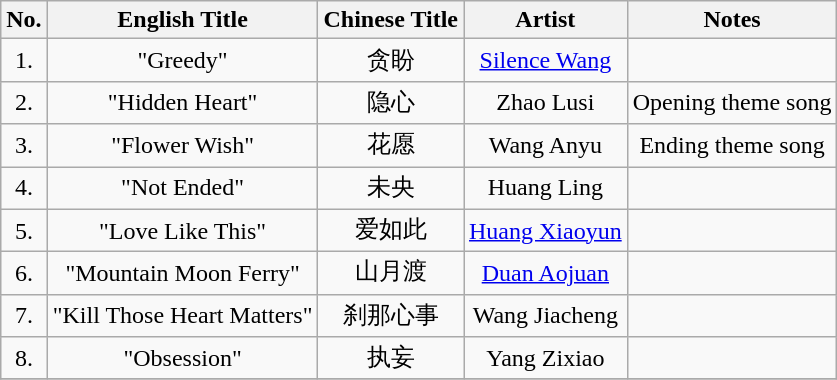<table class="wikitable" style="text-align:center">
<tr>
<th>No.</th>
<th>English Title</th>
<th>Chinese Title</th>
<th>Artist</th>
<th>Notes</th>
</tr>
<tr>
<td>1.</td>
<td>"Greedy"</td>
<td>贪盼</td>
<td><a href='#'>Silence Wang</a></td>
<td></td>
</tr>
<tr>
<td>2.</td>
<td>"Hidden Heart"</td>
<td>隐心</td>
<td>Zhao Lusi</td>
<td>Opening theme song</td>
</tr>
<tr>
<td>3.</td>
<td>"Flower Wish"</td>
<td>花愿</td>
<td>Wang Anyu</td>
<td>Ending theme song</td>
</tr>
<tr>
<td>4.</td>
<td>"Not Ended"</td>
<td>未央</td>
<td>Huang Ling</td>
<td></td>
</tr>
<tr>
<td>5.</td>
<td>"Love Like This"</td>
<td>爱如此</td>
<td><a href='#'>Huang Xiaoyun</a></td>
<td></td>
</tr>
<tr>
<td>6.</td>
<td>"Mountain Moon Ferry"</td>
<td>山月渡</td>
<td><a href='#'>Duan Aojuan</a></td>
<td></td>
</tr>
<tr>
<td>7.</td>
<td>"Kill Those Heart Matters"</td>
<td>刹那心事</td>
<td>Wang Jiacheng</td>
<td></td>
</tr>
<tr>
<td>8.</td>
<td>"Obsession"</td>
<td>执妄</td>
<td>Yang Zixiao</td>
<td></td>
</tr>
<tr>
</tr>
</table>
